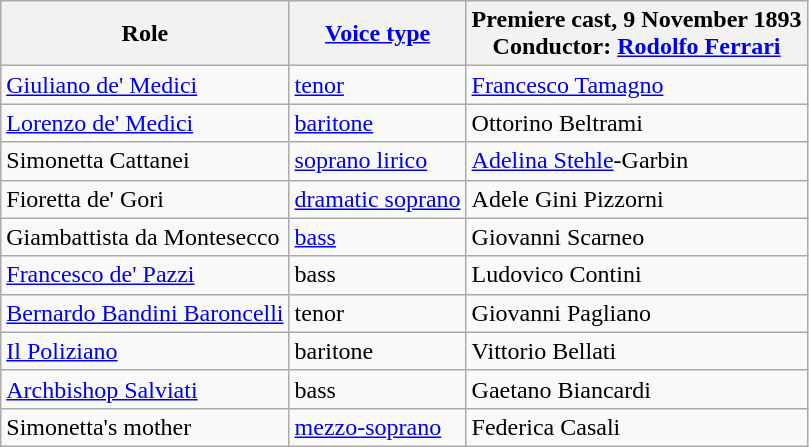<table class="wikitable">
<tr>
<th>Role</th>
<th><a href='#'>Voice type</a></th>
<th>Premiere cast, 9 November 1893<br>Conductor: <a href='#'>Rodolfo Ferrari</a></th>
</tr>
<tr>
<td><a href='#'>Giuliano de' Medici</a></td>
<td><a href='#'>tenor</a></td>
<td><a href='#'>Francesco Tamagno</a></td>
</tr>
<tr>
<td><a href='#'>Lorenzo de' Medici</a></td>
<td><a href='#'>baritone</a></td>
<td>Ottorino Beltrami</td>
</tr>
<tr>
<td>Simonetta Cattanei</td>
<td><a href='#'>soprano lirico</a></td>
<td><a href='#'>Adelina Stehle</a>-Garbin</td>
</tr>
<tr>
<td>Fioretta de' Gori</td>
<td><a href='#'>dramatic soprano</a></td>
<td>Adele Gini Pizzorni</td>
</tr>
<tr>
<td>Giambattista da Montesecco</td>
<td><a href='#'>bass</a></td>
<td>Giovanni Scarneo</td>
</tr>
<tr>
<td><a href='#'>Francesco de' Pazzi</a></td>
<td>bass</td>
<td>Ludovico Contini</td>
</tr>
<tr>
<td><a href='#'>Bernardo Bandini Baroncelli</a></td>
<td>tenor</td>
<td>Giovanni Pagliano</td>
</tr>
<tr>
<td><a href='#'>Il Poliziano</a></td>
<td>baritone</td>
<td>Vittorio Bellati</td>
</tr>
<tr>
<td><a href='#'>Archbishop Salviati</a></td>
<td>bass</td>
<td>Gaetano Biancardi</td>
</tr>
<tr>
<td>Simonetta's mother</td>
<td><a href='#'>mezzo-soprano</a></td>
<td>Federica Casali</td>
</tr>
</table>
